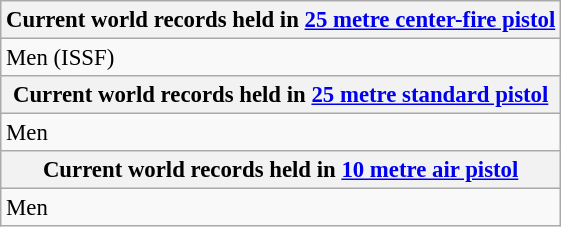<table class="wikitable" style="font-size: 95%">
<tr>
<th colspan=7>Current world records held in <a href='#'>25 metre center-fire pistol</a></th>
</tr>
<tr>
<td>Men (ISSF)<br></td>
</tr>
<tr>
<th colspan=7>Current world records held in <a href='#'>25 metre standard pistol</a></th>
</tr>
<tr>
<td>Men<br></td>
</tr>
<tr>
<th colspan=7>Current world records held in <a href='#'>10 metre air pistol</a></th>
</tr>
<tr>
<td>Men<br></td>
</tr>
</table>
